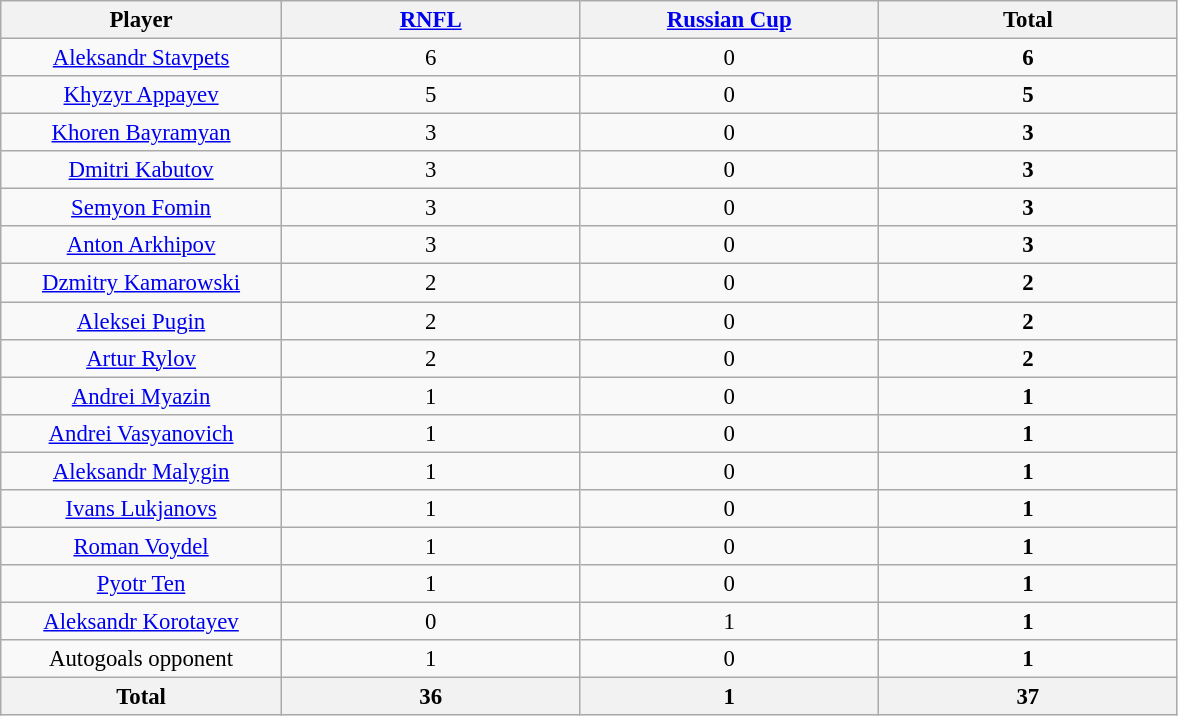<table class="wikitable sortable" style="text-align:center; font-size:95%">
<tr>
<th width=180px>Player</th>
<th width=192px><a href='#'>RNFL</a></th>
<th width=192px><a href='#'>Russian Cup</a></th>
<th width=192px>Total</th>
</tr>
<tr>
<td><a href='#'>Aleksandr Stavpets</a></td>
<td>6</td>
<td>0</td>
<td><strong>6</strong></td>
</tr>
<tr>
<td><a href='#'>Khyzyr Appayev</a></td>
<td>5</td>
<td>0</td>
<td><strong>5</strong></td>
</tr>
<tr>
<td><a href='#'>Khoren Bayramyan</a></td>
<td>3</td>
<td>0</td>
<td><strong>3</strong></td>
</tr>
<tr>
<td><a href='#'>Dmitri Kabutov</a></td>
<td>3</td>
<td>0</td>
<td><strong>3</strong></td>
</tr>
<tr>
<td><a href='#'>Semyon Fomin</a></td>
<td>3</td>
<td>0</td>
<td><strong>3</strong></td>
</tr>
<tr>
<td><a href='#'>Anton Arkhipov</a></td>
<td>3</td>
<td>0</td>
<td><strong>3</strong></td>
</tr>
<tr>
<td><a href='#'>Dzmitry Kamarowski</a></td>
<td>2</td>
<td>0</td>
<td><strong>2</strong></td>
</tr>
<tr>
<td><a href='#'>Aleksei Pugin</a></td>
<td>2</td>
<td>0</td>
<td><strong>2</strong></td>
</tr>
<tr>
<td><a href='#'>Artur Rylov</a></td>
<td>2</td>
<td>0</td>
<td><strong>2</strong></td>
</tr>
<tr>
<td><a href='#'>Andrei Myazin</a></td>
<td>1</td>
<td>0</td>
<td><strong>1</strong></td>
</tr>
<tr>
<td><a href='#'>Andrei Vasyanovich</a></td>
<td>1</td>
<td>0</td>
<td><strong>1</strong></td>
</tr>
<tr>
<td><a href='#'>Aleksandr Malygin</a></td>
<td>1</td>
<td>0</td>
<td><strong>1</strong></td>
</tr>
<tr>
<td><a href='#'>Ivans Lukjanovs</a></td>
<td>1</td>
<td>0</td>
<td><strong>1</strong></td>
</tr>
<tr>
<td><a href='#'>Roman Voydel</a></td>
<td>1</td>
<td>0</td>
<td><strong>1</strong></td>
</tr>
<tr>
<td><a href='#'>Pyotr Ten</a></td>
<td>1</td>
<td>0</td>
<td><strong>1</strong></td>
</tr>
<tr>
<td><a href='#'>Aleksandr Korotayev</a></td>
<td>0</td>
<td>1</td>
<td><strong>1</strong></td>
</tr>
<tr>
<td>Autogoals opponent</td>
<td>1</td>
<td>0</td>
<td><strong>1</strong></td>
</tr>
<tr class="sortbottom">
<th>Total</th>
<th>36</th>
<th>1</th>
<th>37</th>
</tr>
</table>
